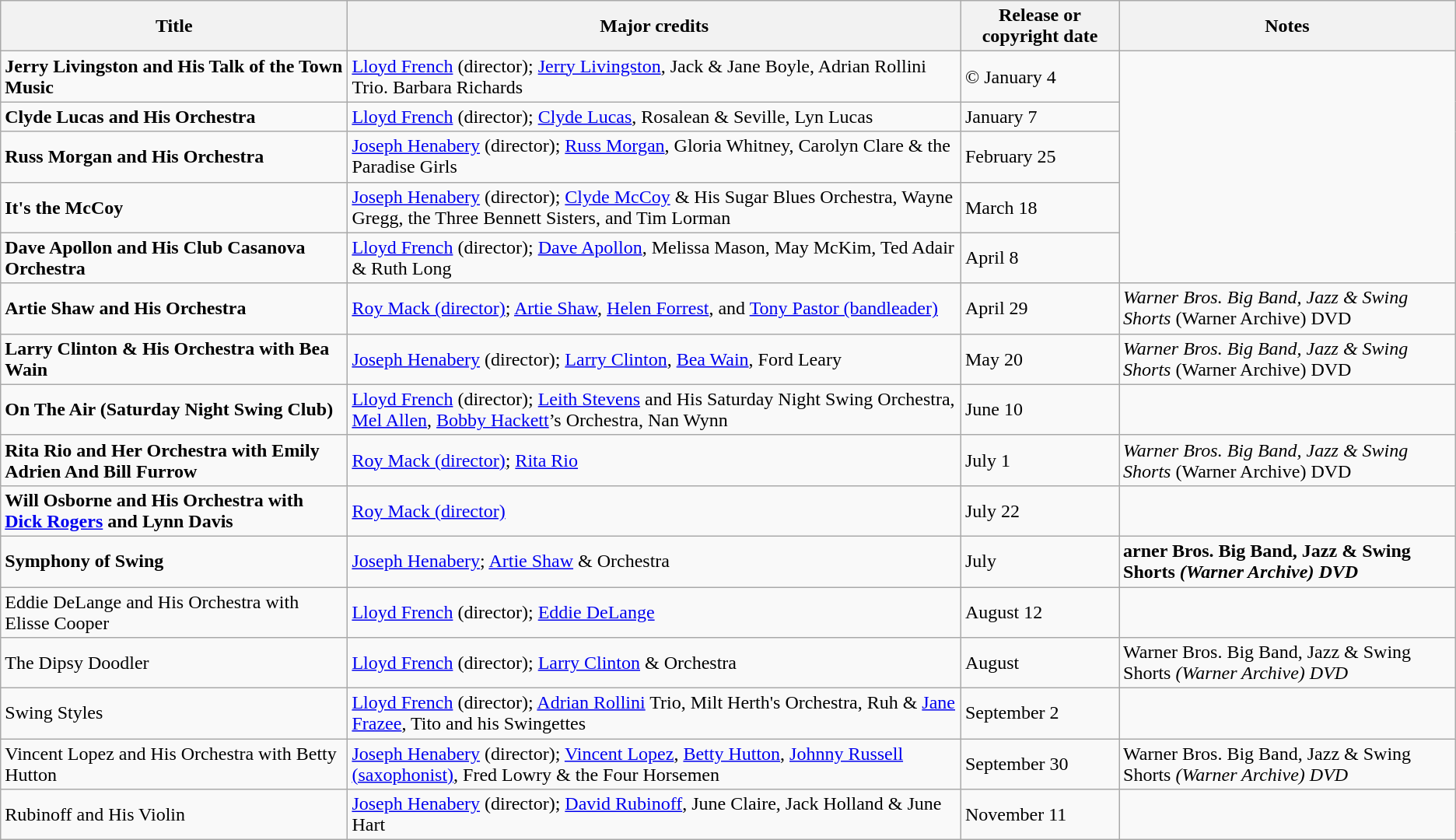<table class="wikitable sortable" border="1">
<tr>
<th>Title</th>
<th>Major credits</th>
<th>Release or copyright date</th>
<th>Notes</th>
</tr>
<tr>
<td><strong>Jerry Livingston and His Talk of the Town Music</strong></td>
<td><a href='#'>Lloyd French</a> (director); <a href='#'>Jerry Livingston</a>, Jack & Jane Boyle, Adrian Rollini Trio. Barbara Richards</td>
<td>© January 4</td>
</tr>
<tr>
<td><strong>Clyde Lucas and His Orchestra</strong></td>
<td><a href='#'>Lloyd French</a> (director); <a href='#'>Clyde Lucas</a>, Rosalean & Seville, Lyn Lucas</td>
<td>January 7</td>
</tr>
<tr>
<td><strong>Russ Morgan and His Orchestra</strong></td>
<td><a href='#'>Joseph Henabery</a> (director); <a href='#'>Russ Morgan</a>, Gloria Whitney, Carolyn Clare & the Paradise Girls</td>
<td>February 25</td>
</tr>
<tr>
<td><strong>It's the McCoy</strong></td>
<td><a href='#'>Joseph Henabery</a> (director); <a href='#'>Clyde McCoy</a> & His Sugar Blues Orchestra, Wayne Gregg, the Three Bennett Sisters, and Tim Lorman</td>
<td>March 18</td>
</tr>
<tr>
<td><strong>Dave Apollon and His Club Casanova Orchestra</strong></td>
<td><a href='#'>Lloyd French</a> (director); <a href='#'>Dave Apollon</a>, Melissa Mason, May McKim, Ted Adair & Ruth Long</td>
<td>April 8</td>
</tr>
<tr>
<td><strong>Artie Shaw and His Orchestra</strong></td>
<td><a href='#'>Roy Mack (director)</a>; <a href='#'>Artie Shaw</a>, <a href='#'>Helen Forrest</a>, and <a href='#'>Tony Pastor (bandleader)</a></td>
<td>April 29</td>
<td><em>Warner Bros. Big Band, Jazz & Swing Shorts</em> (Warner Archive) DVD</td>
</tr>
<tr>
<td><strong>Larry Clinton & His Orchestra with Bea Wain</strong></td>
<td><a href='#'>Joseph Henabery</a> (director); <a href='#'>Larry Clinton</a>, <a href='#'>Bea Wain</a>, Ford Leary</td>
<td>May 20</td>
<td><em>Warner Bros. Big Band, Jazz & Swing Shorts</em> (Warner Archive) DVD</td>
</tr>
<tr>
<td><strong>On The Air (Saturday Night Swing Club)</strong></td>
<td><a href='#'>Lloyd French</a> (director); <a href='#'>Leith Stevens</a> and His Saturday Night Swing Orchestra, <a href='#'>Mel Allen</a>, <a href='#'>Bobby Hackett</a>’s Orchestra, Nan Wynn</td>
<td>June 10</td>
</tr>
<tr>
<td><strong>Rita Rio and Her Orchestra with Emily Adrien And Bill Furrow</strong></td>
<td><a href='#'>Roy Mack (director)</a>; <a href='#'>Rita Rio</a></td>
<td>July 1</td>
<td><em>Warner Bros. Big Band, Jazz & Swing Shorts</em> (Warner Archive) DVD</td>
</tr>
<tr>
<td><strong>Will Osborne and His Orchestra with <a href='#'>Dick Rogers</a> and Lynn Davis</strong></td>
<td><a href='#'>Roy Mack (director)</a></td>
<td>July 22</td>
</tr>
<tr>
<td><strong>Symphony of Swing</strong></td>
<td><a href='#'>Joseph Henabery</a>; <a href='#'>Artie Shaw</a> & Orchestra</td>
<td>July</td>
<td><strong>arner Bros. Big Band, Jazz & Swing Shorts<em> (Warner Archive) DVD</td>
</tr>
<tr>
<td></strong>Eddie DeLange and His Orchestra with Elisse Cooper<strong></td>
<td><a href='#'>Lloyd French</a> (director); <a href='#'>Eddie DeLange</a></td>
<td>August 12</td>
</tr>
<tr>
<td></strong>The Dipsy Doodler<strong></td>
<td><a href='#'>Lloyd French</a> (director); <a href='#'>Larry Clinton</a> & Orchestra</td>
<td>August</td>
<td></em>Warner Bros. Big Band, Jazz & Swing Shorts<em> (Warner Archive) DVD</td>
</tr>
<tr>
<td></strong>Swing Styles<strong></td>
<td><a href='#'>Lloyd French</a> (director); <a href='#'>Adrian Rollini</a> Trio, Milt Herth's Orchestra, Ruh & <a href='#'>Jane Frazee</a>, Tito and his Swingettes</td>
<td>September 2</td>
</tr>
<tr>
<td></strong>Vincent Lopez and His Orchestra with Betty Hutton<strong></td>
<td><a href='#'>Joseph Henabery</a> (director); <a href='#'>Vincent Lopez</a>, <a href='#'>Betty Hutton</a>, <a href='#'>Johnny Russell (saxophonist)</a>, Fred Lowry & the Four Horsemen</td>
<td>September 30</td>
<td></em>Warner Bros. Big Band, Jazz & Swing Shorts<em> (Warner Archive) DVD</td>
</tr>
<tr>
<td></strong>Rubinoff and His Violin<strong></td>
<td><a href='#'>Joseph Henabery</a> (director); <a href='#'>David Rubinoff</a>, June Claire, Jack Holland & June Hart</td>
<td>November 11</td>
</tr>
</table>
